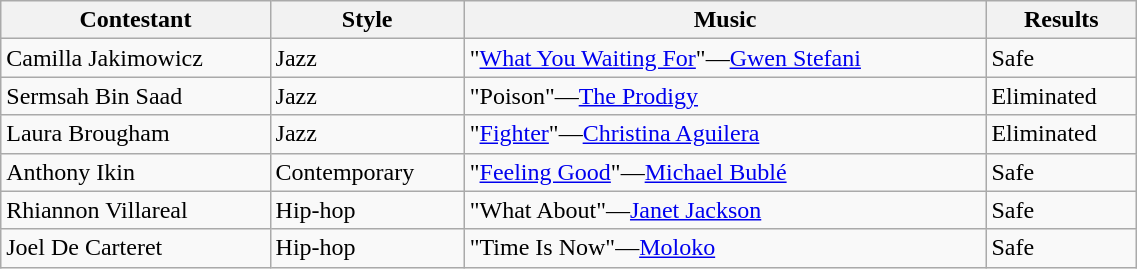<table class="wikitable" style="width:60%;">
<tr>
<th>Contestant</th>
<th>Style</th>
<th>Music</th>
<th>Results</th>
</tr>
<tr>
<td>Camilla Jakimowicz</td>
<td>Jazz</td>
<td>"<a href='#'>What You Waiting For</a>"—<a href='#'>Gwen Stefani</a></td>
<td>Safe</td>
</tr>
<tr>
<td>Sermsah Bin Saad</td>
<td>Jazz</td>
<td>"Poison"—<a href='#'>The Prodigy</a></td>
<td>Eliminated</td>
</tr>
<tr>
<td>Laura Brougham</td>
<td>Jazz</td>
<td>"<a href='#'>Fighter</a>"—<a href='#'>Christina Aguilera</a></td>
<td>Eliminated</td>
</tr>
<tr>
<td>Anthony Ikin</td>
<td>Contemporary</td>
<td>"<a href='#'>Feeling Good</a>"—<a href='#'>Michael Bublé</a></td>
<td>Safe</td>
</tr>
<tr>
<td>Rhiannon Villareal</td>
<td>Hip-hop</td>
<td>"What About"—<a href='#'>Janet Jackson</a></td>
<td>Safe</td>
</tr>
<tr>
<td>Joel De Carteret</td>
<td>Hip-hop</td>
<td>"Time Is Now"—<a href='#'>Moloko</a></td>
<td>Safe</td>
</tr>
</table>
